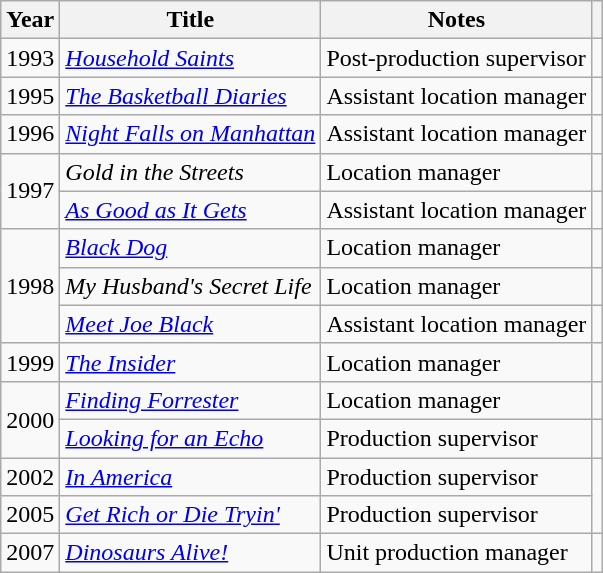<table class="wikitable sortable">
<tr>
<th>Year</th>
<th>Title</th>
<th class="unsortable">Notes</th>
<th class="unsortable"></th>
</tr>
<tr>
<td>1993</td>
<td><em><a href='#'>Household Saints</a></em></td>
<td>Post-production supervisor</td>
<td></td>
</tr>
<tr>
<td>1995</td>
<td><em><a href='#'>The Basketball Diaries</a></em></td>
<td>Assistant location manager</td>
<td></td>
</tr>
<tr>
<td>1996</td>
<td><em><a href='#'>Night Falls on Manhattan</a></em></td>
<td>Assistant location manager</td>
<td></td>
</tr>
<tr>
<td rowspan="2">1997</td>
<td><em>Gold in the Streets</em></td>
<td>Location manager</td>
<td></td>
</tr>
<tr>
<td><em><a href='#'>As Good as It Gets</a></em></td>
<td>Assistant location manager</td>
<td></td>
</tr>
<tr>
<td rowspan="3">1998</td>
<td><em><a href='#'>Black Dog</a></em></td>
<td>Location manager</td>
<td></td>
</tr>
<tr>
<td><em>My Husband's Secret Life</em></td>
<td>Location manager</td>
<td></td>
</tr>
<tr>
<td><em><a href='#'>Meet Joe Black</a></em></td>
<td>Assistant location manager</td>
<td></td>
</tr>
<tr>
<td>1999</td>
<td><em><a href='#'>The Insider</a></em></td>
<td>Location manager</td>
<td></td>
</tr>
<tr>
<td rowspan="2">2000</td>
<td><em><a href='#'>Finding Forrester</a></em></td>
<td>Location manager</td>
<td></td>
</tr>
<tr>
<td><em><a href='#'>Looking for an Echo</a></em></td>
<td>Production supervisor</td>
<td></td>
</tr>
<tr>
<td>2002</td>
<td><em><a href='#'>In America</a></em></td>
<td>Production supervisor</td>
<td rowspan="2"></td>
</tr>
<tr>
<td>2005</td>
<td><em><a href='#'>Get Rich or Die Tryin'</a></em></td>
<td>Production supervisor</td>
</tr>
<tr>
<td>2007</td>
<td><em><a href='#'>Dinosaurs Alive!</a></em></td>
<td>Unit production manager</td>
<td></td>
</tr>
</table>
